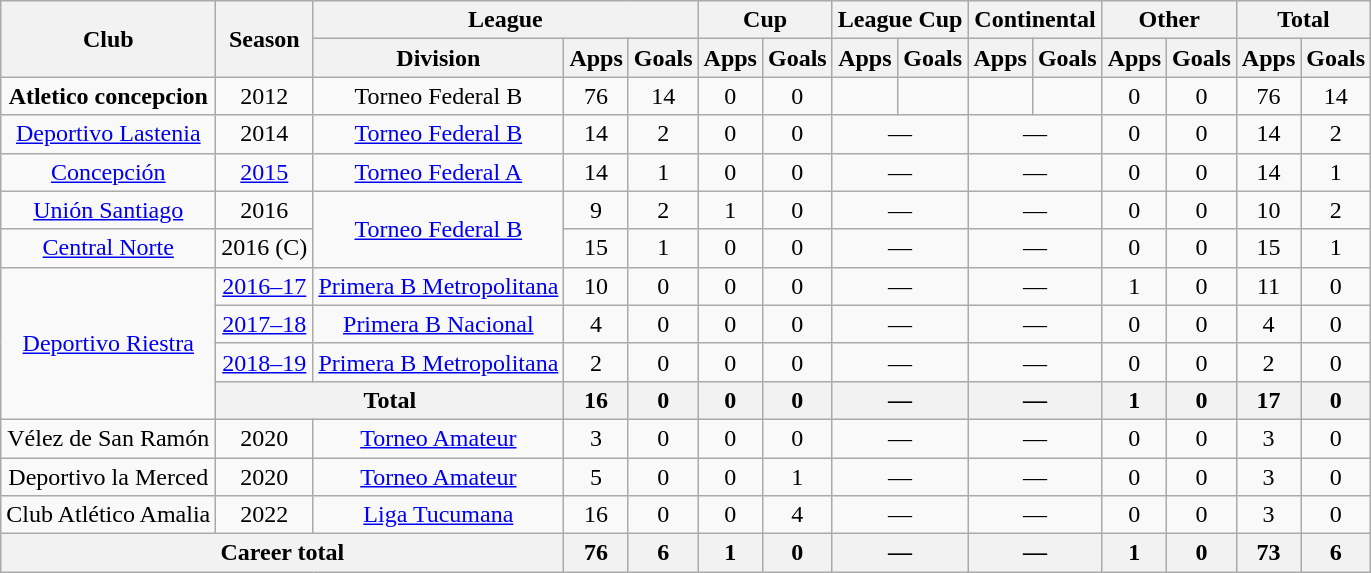<table class="wikitable" style="text-align:center">
<tr>
<th rowspan="2">Club</th>
<th rowspan="2">Season</th>
<th colspan="3">League</th>
<th colspan="2">Cup</th>
<th colspan="2">League Cup</th>
<th colspan="2">Continental</th>
<th colspan="2">Other</th>
<th colspan="2">Total</th>
</tr>
<tr>
<th>Division</th>
<th>Apps</th>
<th>Goals</th>
<th>Apps</th>
<th>Goals</th>
<th>Apps</th>
<th>Goals</th>
<th>Apps</th>
<th>Goals</th>
<th>Apps</th>
<th>Goals</th>
<th>Apps</th>
<th>Goals</th>
</tr>
<tr>
<td><strong>Atletico concepcion</strong></td>
<td>2012</td>
<td>Torneo Federal B</td>
<td>76</td>
<td>14</td>
<td>0</td>
<td>0</td>
<td></td>
<td></td>
<td></td>
<td></td>
<td>0</td>
<td>0</td>
<td>76</td>
<td>14</td>
</tr>
<tr>
<td><a href='#'>Deportivo Lastenia</a></td>
<td>2014</td>
<td><a href='#'>Torneo Federal B</a></td>
<td>14</td>
<td>2</td>
<td>0</td>
<td>0</td>
<td colspan="2">—</td>
<td colspan="2">—</td>
<td>0</td>
<td>0</td>
<td>14</td>
<td>2</td>
</tr>
<tr>
<td><a href='#'>Concepción</a></td>
<td><a href='#'>2015</a></td>
<td><a href='#'>Torneo Federal A</a></td>
<td>14</td>
<td>1</td>
<td>0</td>
<td>0</td>
<td colspan="2">—</td>
<td colspan="2">—</td>
<td>0</td>
<td>0</td>
<td>14</td>
<td>1</td>
</tr>
<tr>
<td><a href='#'>Unión Santiago</a></td>
<td>2016</td>
<td rowspan="2"><a href='#'>Torneo Federal B</a></td>
<td>9</td>
<td>2</td>
<td>1</td>
<td>0</td>
<td colspan="2">—</td>
<td colspan="2">—</td>
<td>0</td>
<td>0</td>
<td>10</td>
<td>2</td>
</tr>
<tr>
<td><a href='#'>Central Norte</a></td>
<td>2016 (C)</td>
<td>15</td>
<td>1</td>
<td>0</td>
<td>0</td>
<td colspan="2">—</td>
<td colspan="2">—</td>
<td>0</td>
<td>0</td>
<td>15</td>
<td>1</td>
</tr>
<tr>
<td rowspan="4"><a href='#'>Deportivo Riestra</a></td>
<td><a href='#'>2016–17</a></td>
<td><a href='#'>Primera B Metropolitana</a></td>
<td>10</td>
<td>0</td>
<td>0</td>
<td>0</td>
<td colspan="2">—</td>
<td colspan="2">—</td>
<td>1</td>
<td>0</td>
<td>11</td>
<td>0</td>
</tr>
<tr>
<td><a href='#'>2017–18</a></td>
<td><a href='#'>Primera B Nacional</a></td>
<td>4</td>
<td>0</td>
<td>0</td>
<td>0</td>
<td colspan="2">—</td>
<td colspan="2">—</td>
<td>0</td>
<td>0</td>
<td>4</td>
<td>0</td>
</tr>
<tr>
<td><a href='#'>2018–19</a></td>
<td><a href='#'>Primera B Metropolitana</a></td>
<td>2</td>
<td>0</td>
<td>0</td>
<td>0</td>
<td colspan="2">—</td>
<td colspan="2">—</td>
<td>0</td>
<td>0</td>
<td>2</td>
<td>0</td>
</tr>
<tr>
<th colspan="2">Total</th>
<th>16</th>
<th>0</th>
<th>0</th>
<th>0</th>
<th colspan="2">—</th>
<th colspan="2">—</th>
<th>1</th>
<th>0</th>
<th>17</th>
<th>0</th>
</tr>
<tr>
<td>Vélez de San Ramón</td>
<td>2020</td>
<td><a href='#'>Torneo Amateur</a></td>
<td>3</td>
<td>0</td>
<td>0</td>
<td>0</td>
<td colspan="2">—</td>
<td colspan="2">—</td>
<td>0</td>
<td>0</td>
<td>3</td>
<td>0</td>
</tr>
<tr>
<td>Deportivo la Merced</td>
<td>2020</td>
<td><a href='#'>Torneo Amateur</a></td>
<td>5</td>
<td>0</td>
<td>0</td>
<td>1</td>
<td colspan="2">—</td>
<td colspan="2">—</td>
<td>0</td>
<td>0</td>
<td>3</td>
<td>0</td>
</tr>
<tr>
<td>Club Atlético Amalia</td>
<td>2022</td>
<td><a href='#'>Liga Tucumana</a></td>
<td>16</td>
<td>0</td>
<td>0</td>
<td>4</td>
<td colspan="2">—</td>
<td colspan="2">—</td>
<td>0</td>
<td>0</td>
<td>3</td>
<td>0</td>
</tr>
<tr>
<th colspan="3">Career total</th>
<th>76</th>
<th>6</th>
<th>1</th>
<th>0</th>
<th colspan="2">—</th>
<th colspan="2">—</th>
<th>1</th>
<th>0</th>
<th>73</th>
<th>6</th>
</tr>
</table>
